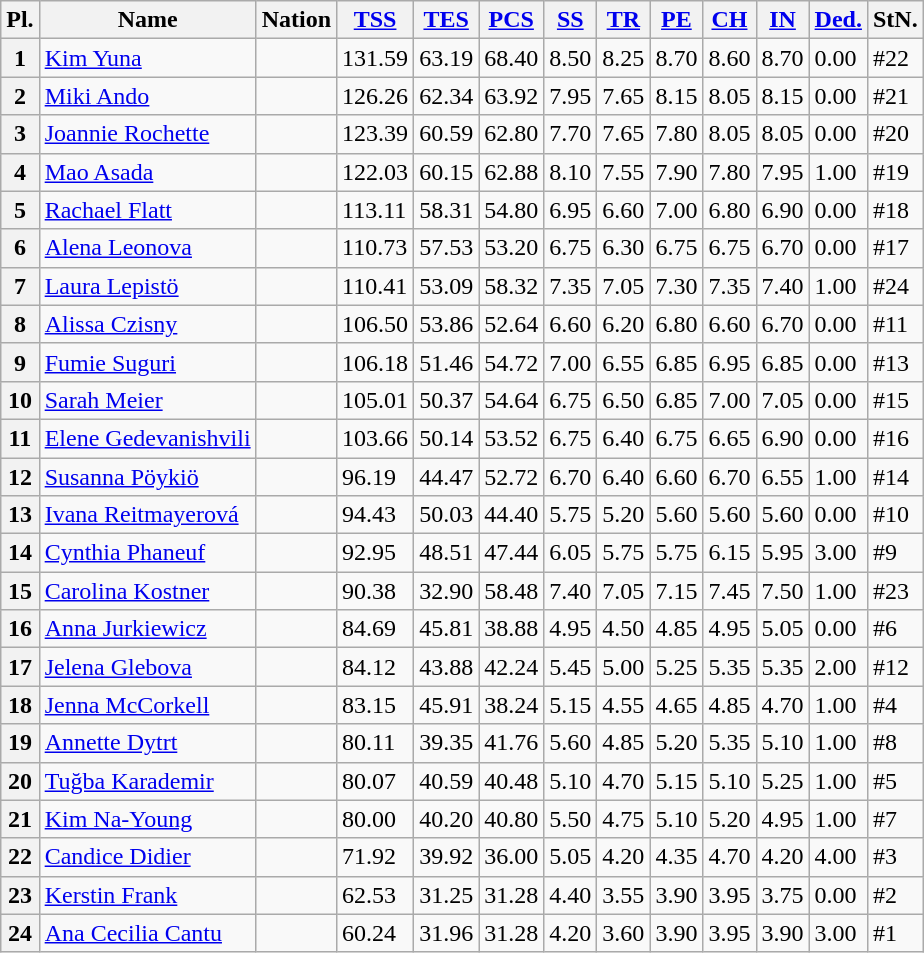<table class="wikitable sortable">
<tr>
<th>Pl.</th>
<th>Name</th>
<th>Nation</th>
<th><a href='#'>TSS</a></th>
<th><a href='#'>TES</a></th>
<th><a href='#'>PCS</a></th>
<th><a href='#'>SS</a></th>
<th><a href='#'>TR</a></th>
<th><a href='#'>PE</a></th>
<th><a href='#'>CH</a></th>
<th><a href='#'>IN</a></th>
<th><a href='#'>Ded.</a></th>
<th>StN.</th>
</tr>
<tr>
<th>1</th>
<td><a href='#'>Kim Yuna</a></td>
<td></td>
<td>131.59</td>
<td>63.19</td>
<td>68.40</td>
<td>8.50</td>
<td>8.25</td>
<td>8.70</td>
<td>8.60</td>
<td>8.70</td>
<td>0.00</td>
<td>#22</td>
</tr>
<tr>
<th>2</th>
<td><a href='#'>Miki Ando</a></td>
<td></td>
<td>126.26</td>
<td>62.34</td>
<td>63.92</td>
<td>7.95</td>
<td>7.65</td>
<td>8.15</td>
<td>8.05</td>
<td>8.15</td>
<td>0.00</td>
<td>#21</td>
</tr>
<tr>
<th>3</th>
<td><a href='#'>Joannie Rochette</a></td>
<td></td>
<td>123.39</td>
<td>60.59</td>
<td>62.80</td>
<td>7.70</td>
<td>7.65</td>
<td>7.80</td>
<td>8.05</td>
<td>8.05</td>
<td>0.00</td>
<td>#20</td>
</tr>
<tr>
<th>4</th>
<td><a href='#'>Mao Asada</a></td>
<td></td>
<td>122.03</td>
<td>60.15</td>
<td>62.88</td>
<td>8.10</td>
<td>7.55</td>
<td>7.90</td>
<td>7.80</td>
<td>7.95</td>
<td>1.00</td>
<td>#19</td>
</tr>
<tr>
<th>5</th>
<td><a href='#'>Rachael Flatt</a></td>
<td></td>
<td>113.11</td>
<td>58.31</td>
<td>54.80</td>
<td>6.95</td>
<td>6.60</td>
<td>7.00</td>
<td>6.80</td>
<td>6.90</td>
<td>0.00</td>
<td>#18</td>
</tr>
<tr>
<th>6</th>
<td><a href='#'>Alena Leonova</a></td>
<td></td>
<td>110.73</td>
<td>57.53</td>
<td>53.20</td>
<td>6.75</td>
<td>6.30</td>
<td>6.75</td>
<td>6.75</td>
<td>6.70</td>
<td>0.00</td>
<td>#17</td>
</tr>
<tr>
<th>7</th>
<td><a href='#'>Laura Lepistö</a></td>
<td></td>
<td>110.41</td>
<td>53.09</td>
<td>58.32</td>
<td>7.35</td>
<td>7.05</td>
<td>7.30</td>
<td>7.35</td>
<td>7.40</td>
<td>1.00</td>
<td>#24</td>
</tr>
<tr>
<th>8</th>
<td><a href='#'>Alissa Czisny</a></td>
<td></td>
<td>106.50</td>
<td>53.86</td>
<td>52.64</td>
<td>6.60</td>
<td>6.20</td>
<td>6.80</td>
<td>6.60</td>
<td>6.70</td>
<td>0.00</td>
<td>#11</td>
</tr>
<tr>
<th>9</th>
<td><a href='#'>Fumie Suguri</a></td>
<td></td>
<td>106.18</td>
<td>51.46</td>
<td>54.72</td>
<td>7.00</td>
<td>6.55</td>
<td>6.85</td>
<td>6.95</td>
<td>6.85</td>
<td>0.00</td>
<td>#13</td>
</tr>
<tr>
<th>10</th>
<td><a href='#'>Sarah Meier</a></td>
<td></td>
<td>105.01</td>
<td>50.37</td>
<td>54.64</td>
<td>6.75</td>
<td>6.50</td>
<td>6.85</td>
<td>7.00</td>
<td>7.05</td>
<td>0.00</td>
<td>#15</td>
</tr>
<tr>
<th>11</th>
<td><a href='#'>Elene Gedevanishvili</a></td>
<td></td>
<td>103.66</td>
<td>50.14</td>
<td>53.52</td>
<td>6.75</td>
<td>6.40</td>
<td>6.75</td>
<td>6.65</td>
<td>6.90</td>
<td>0.00</td>
<td>#16</td>
</tr>
<tr>
<th>12</th>
<td><a href='#'>Susanna Pöykiö</a></td>
<td></td>
<td>96.19</td>
<td>44.47</td>
<td>52.72</td>
<td>6.70</td>
<td>6.40</td>
<td>6.60</td>
<td>6.70</td>
<td>6.55</td>
<td>1.00</td>
<td>#14</td>
</tr>
<tr>
<th>13</th>
<td><a href='#'>Ivana Reitmayerová</a></td>
<td></td>
<td>94.43</td>
<td>50.03</td>
<td>44.40</td>
<td>5.75</td>
<td>5.20</td>
<td>5.60</td>
<td>5.60</td>
<td>5.60</td>
<td>0.00</td>
<td>#10</td>
</tr>
<tr>
<th>14</th>
<td><a href='#'>Cynthia Phaneuf</a></td>
<td></td>
<td>92.95</td>
<td>48.51</td>
<td>47.44</td>
<td>6.05</td>
<td>5.75</td>
<td>5.75</td>
<td>6.15</td>
<td>5.95</td>
<td>3.00</td>
<td>#9</td>
</tr>
<tr>
<th>15</th>
<td><a href='#'>Carolina Kostner</a></td>
<td></td>
<td>90.38</td>
<td>32.90</td>
<td>58.48</td>
<td>7.40</td>
<td>7.05</td>
<td>7.15</td>
<td>7.45</td>
<td>7.50</td>
<td>1.00</td>
<td>#23</td>
</tr>
<tr>
<th>16</th>
<td><a href='#'>Anna Jurkiewicz</a></td>
<td></td>
<td>84.69</td>
<td>45.81</td>
<td>38.88</td>
<td>4.95</td>
<td>4.50</td>
<td>4.85</td>
<td>4.95</td>
<td>5.05</td>
<td>0.00</td>
<td>#6</td>
</tr>
<tr>
<th>17</th>
<td><a href='#'>Jelena Glebova</a></td>
<td></td>
<td>84.12</td>
<td>43.88</td>
<td>42.24</td>
<td>5.45</td>
<td>5.00</td>
<td>5.25</td>
<td>5.35</td>
<td>5.35</td>
<td>2.00</td>
<td>#12</td>
</tr>
<tr>
<th>18</th>
<td><a href='#'>Jenna McCorkell</a></td>
<td></td>
<td>83.15</td>
<td>45.91</td>
<td>38.24</td>
<td>5.15</td>
<td>4.55</td>
<td>4.65</td>
<td>4.85</td>
<td>4.70</td>
<td>1.00</td>
<td>#4</td>
</tr>
<tr>
<th>19</th>
<td><a href='#'>Annette Dytrt</a></td>
<td></td>
<td>80.11</td>
<td>39.35</td>
<td>41.76</td>
<td>5.60</td>
<td>4.85</td>
<td>5.20</td>
<td>5.35</td>
<td>5.10</td>
<td>1.00</td>
<td>#8</td>
</tr>
<tr>
<th>20</th>
<td><a href='#'>Tuğba Karademir</a></td>
<td></td>
<td>80.07</td>
<td>40.59</td>
<td>40.48</td>
<td>5.10</td>
<td>4.70</td>
<td>5.15</td>
<td>5.10</td>
<td>5.25</td>
<td>1.00</td>
<td>#5</td>
</tr>
<tr>
<th>21</th>
<td><a href='#'>Kim Na-Young</a></td>
<td></td>
<td>80.00</td>
<td>40.20</td>
<td>40.80</td>
<td>5.50</td>
<td>4.75</td>
<td>5.10</td>
<td>5.20</td>
<td>4.95</td>
<td>1.00</td>
<td>#7</td>
</tr>
<tr>
<th>22</th>
<td><a href='#'>Candice Didier</a></td>
<td></td>
<td>71.92</td>
<td>39.92</td>
<td>36.00</td>
<td>5.05</td>
<td>4.20</td>
<td>4.35</td>
<td>4.70</td>
<td>4.20</td>
<td>4.00</td>
<td>#3</td>
</tr>
<tr>
<th>23</th>
<td><a href='#'>Kerstin Frank</a></td>
<td></td>
<td>62.53</td>
<td>31.25</td>
<td>31.28</td>
<td>4.40</td>
<td>3.55</td>
<td>3.90</td>
<td>3.95</td>
<td>3.75</td>
<td>0.00</td>
<td>#2</td>
</tr>
<tr>
<th>24</th>
<td><a href='#'>Ana Cecilia Cantu</a></td>
<td></td>
<td>60.24</td>
<td>31.96</td>
<td>31.28</td>
<td>4.20</td>
<td>3.60</td>
<td>3.90</td>
<td>3.95</td>
<td>3.90</td>
<td>3.00</td>
<td>#1</td>
</tr>
</table>
